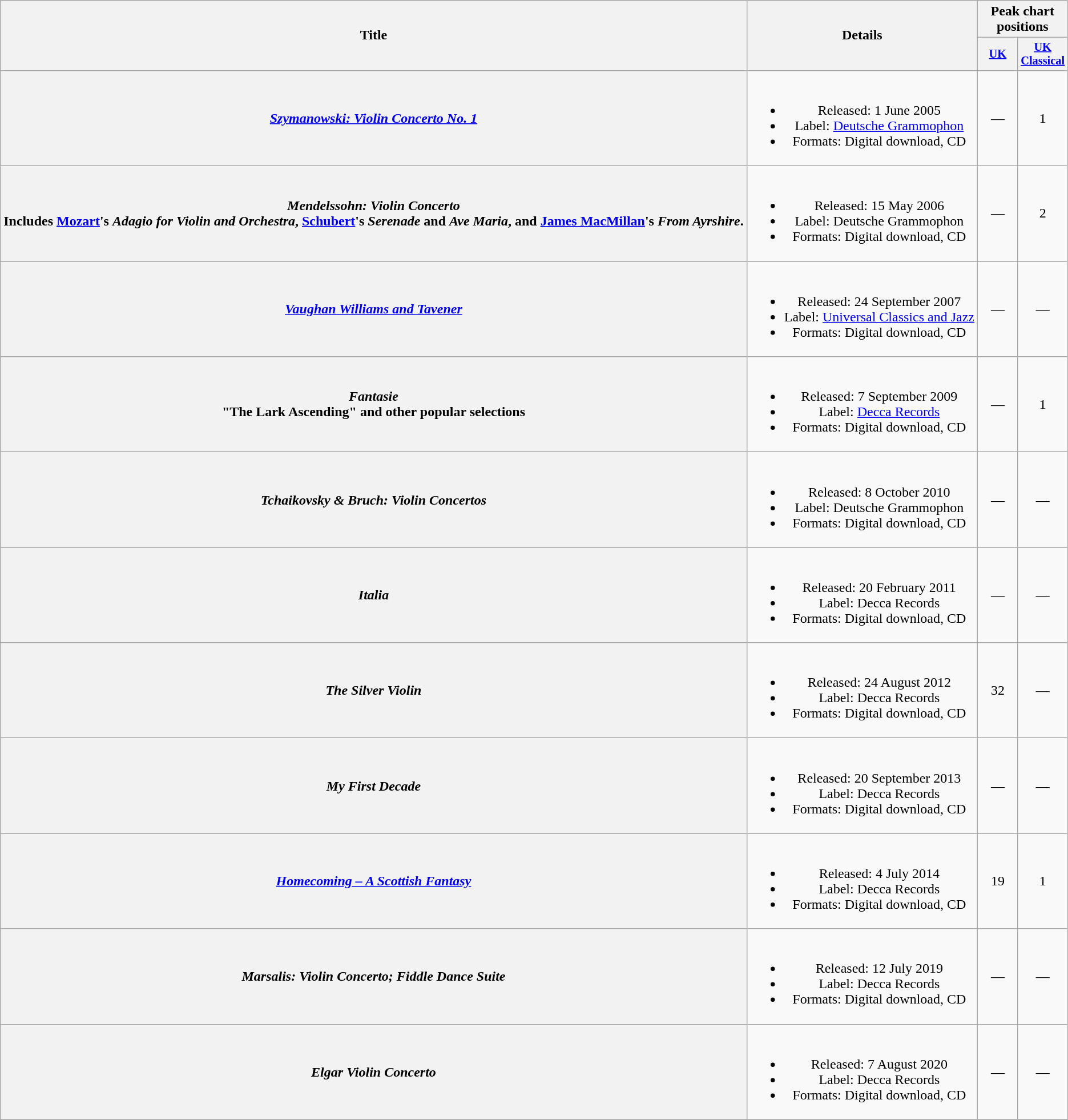<table class="wikitable plainrowheaders" style="text-align:center;">
<tr>
<th scope="col" rowspan="2">Title</th>
<th scope="col" rowspan="2">Details</th>
<th scope="col" colspan="2">Peak chart positions</th>
</tr>
<tr>
<th scope="col" style="width:3em;font-size:85%;"><a href='#'>UK</a></th>
<th scope="col" style="width:3em;font-size:85%;"><a href='#'>UK Classical</a></th>
</tr>
<tr>
<th scope="row"><em><a href='#'>Szymanowski: Violin Concerto No. 1</a></em></th>
<td><br><ul><li>Released: 1 June 2005</li><li>Label: <a href='#'>Deutsche Grammophon</a></li><li>Formats: Digital download, CD</li></ul></td>
<td>—</td>
<td>1</td>
</tr>
<tr>
<th scope="row"><em>Mendelssohn: Violin Concerto</em><br>Includes <a href='#'>Mozart</a>'s <em>Adagio for Violin and Orchestra</em>, <a href='#'>Schubert</a>'s <em>Serenade</em> and <em>Ave Maria</em>, and <a href='#'>James MacMillan</a>'s <em>From Ayrshire</em>.</th>
<td><br><ul><li>Released: 15 May 2006</li><li>Label: Deutsche Grammophon</li><li>Formats: Digital download, CD</li></ul></td>
<td>—</td>
<td>2</td>
</tr>
<tr>
<th scope="row"><em><a href='#'>Vaughan Williams and Tavener</a></em></th>
<td><br><ul><li>Released: 24 September 2007</li><li>Label: <a href='#'>Universal Classics and Jazz</a></li><li>Formats: Digital download, CD</li></ul></td>
<td>—</td>
<td>—</td>
</tr>
<tr>
<th scope="row"><em>Fantasie</em><br>"The Lark Ascending" and other popular selections</th>
<td><br><ul><li>Released: 7 September 2009</li><li>Label: <a href='#'>Decca Records</a></li><li>Formats: Digital download, CD</li></ul></td>
<td>—</td>
<td>1</td>
</tr>
<tr>
<th scope="row"><em>Tchaikovsky & Bruch: Violin Concertos</em></th>
<td><br><ul><li>Released: 8 October 2010</li><li>Label: Deutsche Grammophon</li><li>Formats: Digital download, CD</li></ul></td>
<td>—</td>
<td>—</td>
</tr>
<tr>
<th scope="row"><em>Italia</em></th>
<td><br><ul><li>Released: 20 February 2011</li><li>Label: Decca Records</li><li>Formats: Digital download, CD</li></ul></td>
<td>—</td>
<td>—</td>
</tr>
<tr>
<th scope="row"><em>The Silver Violin</em></th>
<td><br><ul><li>Released: 24 August 2012</li><li>Label: Decca Records</li><li>Formats: Digital download, CD</li></ul></td>
<td>32</td>
<td>—</td>
</tr>
<tr>
<th scope="row"><em>My First Decade</em></th>
<td><br><ul><li>Released: 20 September 2013</li><li>Label: Decca Records</li><li>Formats: Digital download, CD</li></ul></td>
<td>—</td>
<td>—</td>
</tr>
<tr>
<th scope="row"><em><a href='#'>Homecoming – A Scottish Fantasy</a></em></th>
<td><br><ul><li>Released: 4 July 2014</li><li>Label: Decca Records</li><li>Formats: Digital download, CD</li></ul></td>
<td>19</td>
<td>1</td>
</tr>
<tr>
<th scope="row"><em>Marsalis: Violin Concerto; Fiddle Dance Suite</em></th>
<td><br><ul><li>Released: 12 July 2019 </li><li>Label: Decca Records</li><li>Formats: Digital download, CD</li></ul></td>
<td>—</td>
<td>—</td>
</tr>
<tr>
<th scope="row"><em>Elgar Violin Concerto</em></th>
<td><br><ul><li>Released: 7 August 2020</li><li>Label: Decca Records</li><li>Formats: Digital download, CD</li></ul></td>
<td>—</td>
<td>—</td>
</tr>
<tr>
</tr>
</table>
